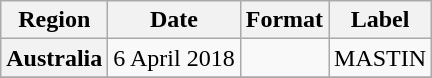<table class="wikitable plainrowheaders">
<tr>
<th scope="col">Region</th>
<th scope="col">Date</th>
<th scope="col">Format</th>
<th scope="col">Label</th>
</tr>
<tr>
<th scope="row">Australia</th>
<td>6 April 2018</td>
<td></td>
<td>MASTIN</td>
</tr>
<tr>
</tr>
</table>
